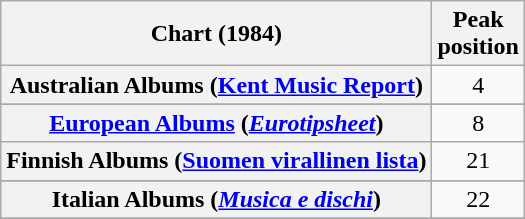<table class="wikitable sortable plainrowheaders" style="text-align:center">
<tr>
<th scope="col">Chart (1984)</th>
<th scope="col">Peak<br>position</th>
</tr>
<tr>
<th scope="row">Australian Albums (<a href='#'>Kent Music Report</a>)</th>
<td>4</td>
</tr>
<tr>
</tr>
<tr>
</tr>
<tr>
<th scope="row"><a href='#'>European Albums</a> (<em><a href='#'>Eurotipsheet</a></em>)</th>
<td>8</td>
</tr>
<tr>
<th scope="row">Finnish Albums (<a href='#'>Suomen virallinen lista</a>)</th>
<td>21</td>
</tr>
<tr>
</tr>
<tr>
<th scope="row">Italian Albums (<em><a href='#'>Musica e dischi</a></em>)</th>
<td>22</td>
</tr>
<tr>
</tr>
<tr>
</tr>
<tr>
</tr>
<tr>
</tr>
<tr>
</tr>
<tr>
</tr>
</table>
